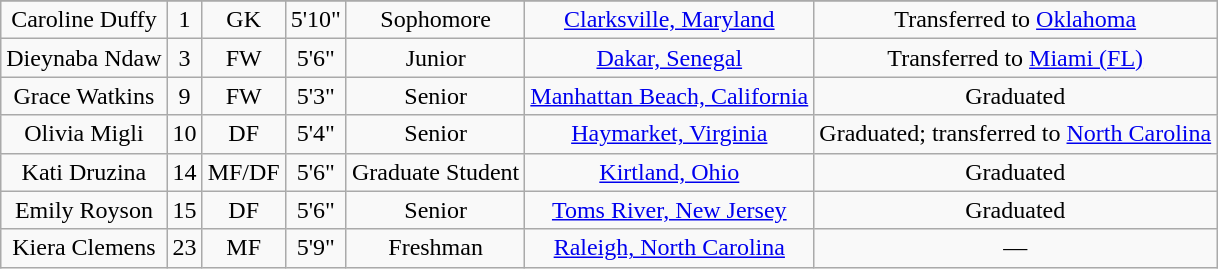<table class="wikitable sortable" style="text-align:center;" border="1">
<tr align=center>
</tr>
<tr>
<td>Caroline Duffy</td>
<td>1</td>
<td>GK</td>
<td>5'10"</td>
<td>Sophomore</td>
<td><a href='#'>Clarksville, Maryland</a></td>
<td>Transferred to <a href='#'>Oklahoma</a></td>
</tr>
<tr>
<td>Dieynaba Ndaw</td>
<td>3</td>
<td>FW</td>
<td>5'6"</td>
<td>Junior</td>
<td><a href='#'>Dakar, Senegal</a></td>
<td>Transferred to <a href='#'>Miami (FL)</a></td>
</tr>
<tr>
<td>Grace Watkins</td>
<td>9</td>
<td>FW</td>
<td>5'3"</td>
<td>Senior</td>
<td><a href='#'>Manhattan Beach, California</a></td>
<td>Graduated</td>
</tr>
<tr>
<td>Olivia Migli</td>
<td>10</td>
<td>DF</td>
<td>5'4"</td>
<td>Senior</td>
<td><a href='#'>Haymarket, Virginia</a></td>
<td>Graduated; transferred to <a href='#'>North Carolina</a></td>
</tr>
<tr>
<td>Kati Druzina</td>
<td>14</td>
<td>MF/DF</td>
<td>5'6"</td>
<td>Graduate Student</td>
<td><a href='#'>Kirtland, Ohio</a></td>
<td>Graduated</td>
</tr>
<tr>
<td>Emily Royson</td>
<td>15</td>
<td>DF</td>
<td>5'6"</td>
<td>Senior</td>
<td><a href='#'>Toms River, New Jersey</a></td>
<td>Graduated</td>
</tr>
<tr>
<td>Kiera Clemens</td>
<td>23</td>
<td>MF</td>
<td>5'9"</td>
<td>Freshman</td>
<td><a href='#'>Raleigh, North Carolina</a></td>
<td>—</td>
</tr>
</table>
